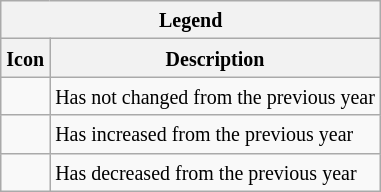<table class="wikitable">
<tr>
<th colspan="2"><small>Legend</small></th>
</tr>
<tr>
<th><small> Icon</small></th>
<th><small> Description</small></th>
</tr>
<tr>
<td></td>
<td><small>Has not changed from the previous year</small></td>
</tr>
<tr>
<td></td>
<td><small>Has increased from the previous year</small></td>
</tr>
<tr>
<td></td>
<td><small>Has decreased from the previous year</small></td>
</tr>
</table>
